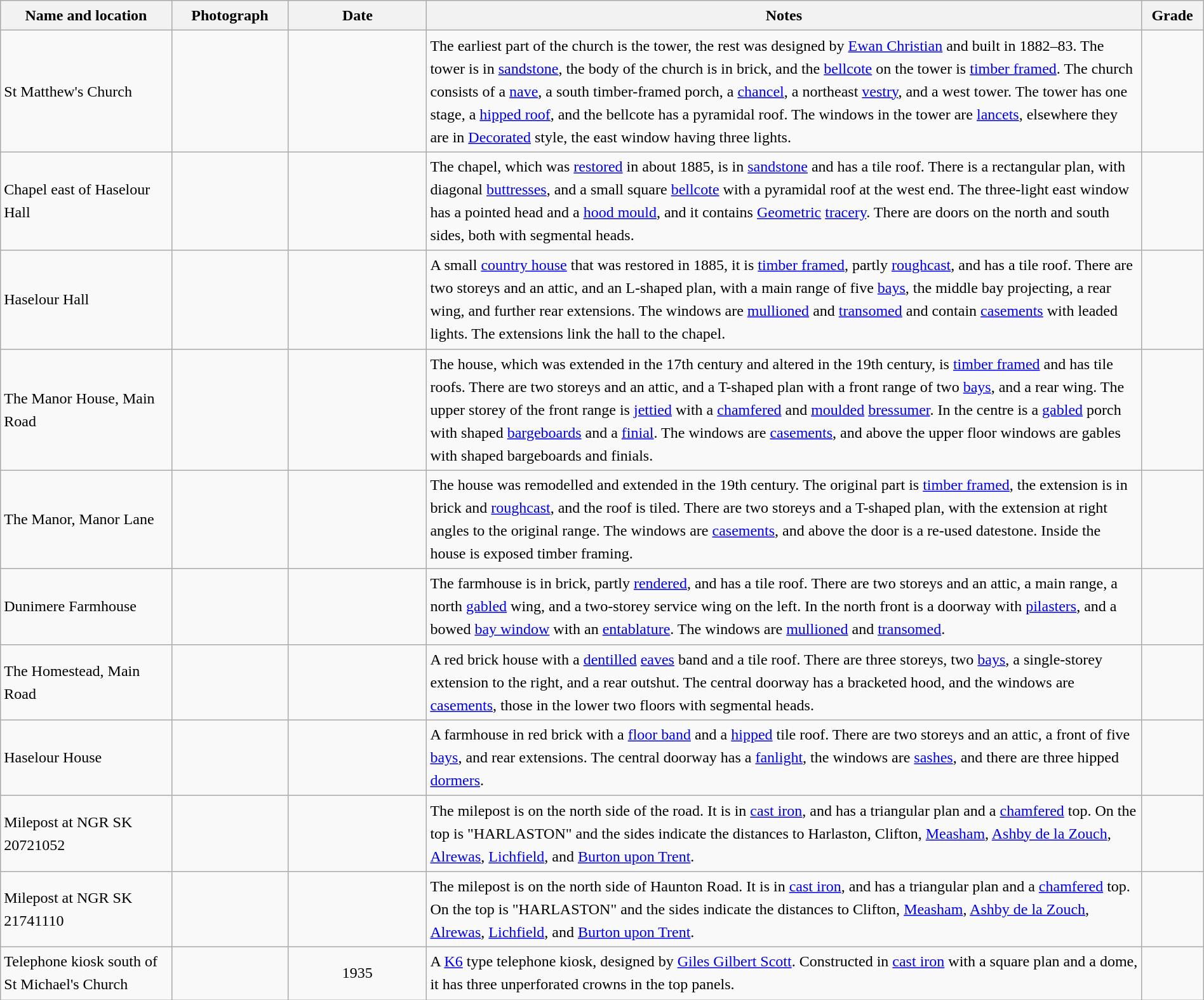<table class="wikitable sortable plainrowheaders" style="width:100%; border:0; text-align:left; line-height:150%;">
<tr>
<th scope="col"  style="width:150px">Name and location</th>
<th scope="col"  style="width:100px" class="unsortable">Photograph</th>
<th scope="col"  style="width:120px">Date</th>
<th scope="col"  style="width:650px" class="unsortable">Notes</th>
<th scope="col"  style="width:50px">Grade</th>
</tr>
<tr>
<td>St Matthew's Church<br><small></small></td>
<td></td>
<td align="center"></td>
<td>The earliest part of the church is the tower, the rest was designed by <a href='#'>Ewan Christian</a> and built in 1882–83.  The tower is in <a href='#'>sandstone</a>, the body of the church is in brick, and the <a href='#'>bellcote</a> on the tower is <a href='#'>timber framed</a>.  The church consists of a <a href='#'>nave</a>, a south timber-framed porch, a <a href='#'>chancel</a>, a northeast <a href='#'>vestry</a>, and a west tower.  The tower has one stage, a <a href='#'>hipped roof</a>, and the bellcote has a pyramidal roof.  The windows in the tower are <a href='#'>lancets</a>, elsewhere they are in <a href='#'>Decorated</a> style, the east window having three lights.</td>
<td align="center" ></td>
</tr>
<tr>
<td>Chapel east of Haselour Hall<br><small></small></td>
<td></td>
<td align="center"></td>
<td>The chapel, which was <a href='#'>restored</a> in about 1885, is in <a href='#'>sandstone</a> and has a tile roof.  There is a rectangular plan, with diagonal <a href='#'>buttresses</a>, and a small square <a href='#'>bellcote</a> with a pyramidal roof at the west end.  The three-light east window has a pointed head and a <a href='#'>hood mould</a>, and it contains <a href='#'>Geometric</a> <a href='#'>tracery</a>.  There are doors on the north and south sides, both with segmental heads.</td>
<td align="center" ></td>
</tr>
<tr>
<td>Haselour Hall<br><small></small></td>
<td></td>
<td align="center"></td>
<td>A small <a href='#'>country house</a> that was restored in 1885, it is <a href='#'>timber framed</a>, partly <a href='#'>roughcast</a>, and has a tile roof.  There are two storeys and an attic, and an L-shaped plan, with a main range of five <a href='#'>bays</a>, the middle bay projecting, a rear wing, and further rear extensions.  The windows are <a href='#'>mullioned</a> and <a href='#'>transomed</a> and contain <a href='#'>casements</a> with leaded lights.  The extensions link the hall to the chapel.</td>
<td align="center" ></td>
</tr>
<tr>
<td>The Manor House, Main Road<br><small></small></td>
<td></td>
<td align="center"></td>
<td>The house, which was extended in the 17th century and altered in the 19th century, is <a href='#'>timber framed</a> and has tile roofs.  There are two storeys and an attic, and a T-shaped plan with a front range of two <a href='#'>bays</a>, and a rear wing.  The upper storey of the front range is <a href='#'>jettied</a> with a <a href='#'>chamfered</a> and <a href='#'>moulded</a> <a href='#'>bressumer</a>.  In the centre is a <a href='#'>gabled</a> porch with shaped <a href='#'>bargeboards</a> and a <a href='#'>finial</a>.  The windows are <a href='#'>casements</a>, and above the upper floor windows are gables with shaped bargeboards and finials.</td>
<td align="center" ></td>
</tr>
<tr>
<td>The Manor, Manor Lane<br><small></small></td>
<td></td>
<td align="center"></td>
<td>The house was remodelled and extended in the 19th century.  The original part is <a href='#'>timber framed</a>, the extension is in brick and <a href='#'>roughcast</a>, and the roof is tiled.  There are two storeys and a T-shaped plan, with the extension at right angles to the original range.  The windows are <a href='#'>casements</a>, and above the door is a re-used datestone.  Inside the house is exposed timber framing.</td>
<td align="center" ></td>
</tr>
<tr>
<td>Dunimere Farmhouse<br><small></small></td>
<td></td>
<td align="center"></td>
<td>The farmhouse is in brick, partly <a href='#'>rendered</a>, and has a tile roof.  There are two storeys and an attic, a main range, a north <a href='#'>gabled</a> wing, and a two-storey service wing on the left.  In the north front is a doorway with <a href='#'>pilasters</a>, and a bowed <a href='#'>bay window</a> with an <a href='#'>entablature</a>.  The windows are <a href='#'>mullioned</a> and <a href='#'>transomed</a>.</td>
<td align="center" ></td>
</tr>
<tr>
<td>The Homestead, Main Road<br><small></small></td>
<td></td>
<td align="center"></td>
<td>A red brick house with a <a href='#'>dentilled</a> <a href='#'>eaves</a> band and a tile roof.  There are three storeys, two <a href='#'>bays</a>, a single-storey extension to the right, and a rear outshut.  The central doorway has a bracketed hood, and the windows are <a href='#'>casements</a>, those in the lower two floors with segmental heads.</td>
<td align="center" ></td>
</tr>
<tr>
<td>Haselour House<br><small></small></td>
<td></td>
<td align="center"></td>
<td>A farmhouse in red brick with a <a href='#'>floor band</a> and a <a href='#'>hipped</a> tile roof.  There are two storeys and an attic, a front of five <a href='#'>bays</a>, and rear extensions.  The central doorway has a <a href='#'>fanlight</a>, the windows are <a href='#'>sashes</a>, and there are three hipped <a href='#'>dormers</a>.</td>
<td align="center" ></td>
</tr>
<tr>
<td>Milepost at NGR SK 20721052<br><small></small></td>
<td></td>
<td align="center"></td>
<td>The milepost is on the north side of the road.  It is in <a href='#'>cast iron</a>, and has a triangular plan and a <a href='#'>chamfered</a> top.  On the top is "HARLASTON" and the sides indicate the distances to Harlaston, Clifton, <a href='#'>Measham</a>, <a href='#'>Ashby de la Zouch</a>, <a href='#'>Alrewas</a>, <a href='#'>Lichfield</a>, and <a href='#'>Burton upon Trent</a>.</td>
<td align="center" ></td>
</tr>
<tr>
<td>Milepost at NGR SK 21741110<br><small></small></td>
<td></td>
<td align="center"></td>
<td>The milepost is on the north side of Haunton Road.  It is in <a href='#'>cast iron</a>, and has a triangular plan and a <a href='#'>chamfered</a> top.  On the top is "HARLASTON" and the sides indicate the distances to Clifton, <a href='#'>Measham</a>, <a href='#'>Ashby de la Zouch</a>, <a href='#'>Alrewas</a>, <a href='#'>Lichfield</a>, and <a href='#'>Burton upon Trent</a>.</td>
<td align="center" ></td>
</tr>
<tr>
<td>Telephone kiosk south of St Michael's Church<br><small></small></td>
<td></td>
<td align="center">1935</td>
<td>A <a href='#'>K6</a> type telephone kiosk, designed by <a href='#'>Giles Gilbert Scott</a>.  Constructed in <a href='#'>cast iron</a> with a square plan and a dome, it has three unperforated crowns in the top panels.</td>
<td align="center" ></td>
</tr>
<tr>
</tr>
</table>
